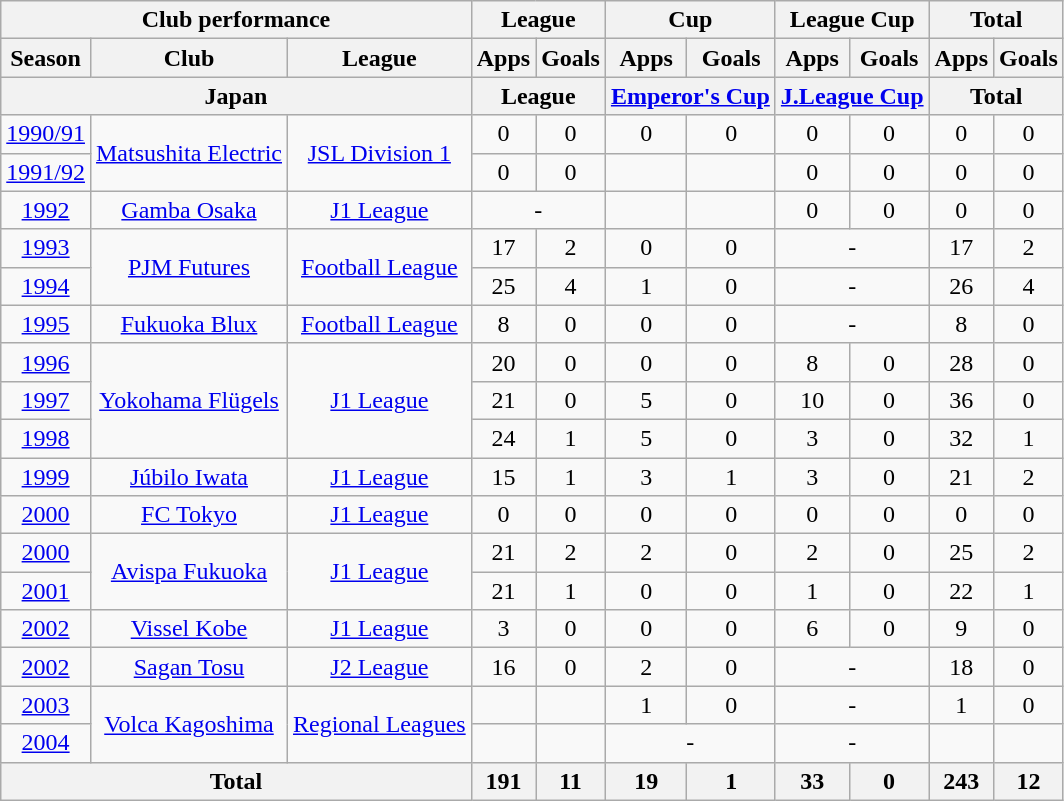<table class="wikitable" style="text-align:center;">
<tr>
<th colspan=3>Club performance</th>
<th colspan=2>League</th>
<th colspan=2>Cup</th>
<th colspan=2>League Cup</th>
<th colspan=2>Total</th>
</tr>
<tr>
<th>Season</th>
<th>Club</th>
<th>League</th>
<th>Apps</th>
<th>Goals</th>
<th>Apps</th>
<th>Goals</th>
<th>Apps</th>
<th>Goals</th>
<th>Apps</th>
<th>Goals</th>
</tr>
<tr>
<th colspan=3>Japan</th>
<th colspan=2>League</th>
<th colspan=2><a href='#'>Emperor's Cup</a></th>
<th colspan=2><a href='#'>J.League Cup</a></th>
<th colspan=2>Total</th>
</tr>
<tr>
<td><a href='#'>1990/91</a></td>
<td rowspan="2"><a href='#'>Matsushita Electric</a></td>
<td rowspan="2"><a href='#'>JSL Division 1</a></td>
<td>0</td>
<td>0</td>
<td>0</td>
<td>0</td>
<td>0</td>
<td>0</td>
<td>0</td>
<td>0</td>
</tr>
<tr>
<td><a href='#'>1991/92</a></td>
<td>0</td>
<td>0</td>
<td></td>
<td></td>
<td>0</td>
<td>0</td>
<td>0</td>
<td>0</td>
</tr>
<tr>
<td><a href='#'>1992</a></td>
<td><a href='#'>Gamba Osaka</a></td>
<td><a href='#'>J1 League</a></td>
<td colspan="2">-</td>
<td></td>
<td></td>
<td>0</td>
<td>0</td>
<td>0</td>
<td>0</td>
</tr>
<tr>
<td><a href='#'>1993</a></td>
<td rowspan="2"><a href='#'>PJM Futures</a></td>
<td rowspan="2"><a href='#'>Football League</a></td>
<td>17</td>
<td>2</td>
<td>0</td>
<td>0</td>
<td colspan="2">-</td>
<td>17</td>
<td>2</td>
</tr>
<tr>
<td><a href='#'>1994</a></td>
<td>25</td>
<td>4</td>
<td>1</td>
<td>0</td>
<td colspan="2">-</td>
<td>26</td>
<td>4</td>
</tr>
<tr>
<td><a href='#'>1995</a></td>
<td><a href='#'>Fukuoka Blux</a></td>
<td><a href='#'>Football League</a></td>
<td>8</td>
<td>0</td>
<td>0</td>
<td>0</td>
<td colspan="2">-</td>
<td>8</td>
<td>0</td>
</tr>
<tr>
<td><a href='#'>1996</a></td>
<td rowspan="3"><a href='#'>Yokohama Flügels</a></td>
<td rowspan="3"><a href='#'>J1 League</a></td>
<td>20</td>
<td>0</td>
<td>0</td>
<td>0</td>
<td>8</td>
<td>0</td>
<td>28</td>
<td>0</td>
</tr>
<tr>
<td><a href='#'>1997</a></td>
<td>21</td>
<td>0</td>
<td>5</td>
<td>0</td>
<td>10</td>
<td>0</td>
<td>36</td>
<td>0</td>
</tr>
<tr>
<td><a href='#'>1998</a></td>
<td>24</td>
<td>1</td>
<td>5</td>
<td>0</td>
<td>3</td>
<td>0</td>
<td>32</td>
<td>1</td>
</tr>
<tr>
<td><a href='#'>1999</a></td>
<td><a href='#'>Júbilo Iwata</a></td>
<td><a href='#'>J1 League</a></td>
<td>15</td>
<td>1</td>
<td>3</td>
<td>1</td>
<td>3</td>
<td>0</td>
<td>21</td>
<td>2</td>
</tr>
<tr>
<td><a href='#'>2000</a></td>
<td><a href='#'>FC Tokyo</a></td>
<td><a href='#'>J1 League</a></td>
<td>0</td>
<td>0</td>
<td>0</td>
<td>0</td>
<td>0</td>
<td>0</td>
<td>0</td>
<td>0</td>
</tr>
<tr>
<td><a href='#'>2000</a></td>
<td rowspan="2"><a href='#'>Avispa Fukuoka</a></td>
<td rowspan="2"><a href='#'>J1 League</a></td>
<td>21</td>
<td>2</td>
<td>2</td>
<td>0</td>
<td>2</td>
<td>0</td>
<td>25</td>
<td>2</td>
</tr>
<tr>
<td><a href='#'>2001</a></td>
<td>21</td>
<td>1</td>
<td>0</td>
<td>0</td>
<td>1</td>
<td>0</td>
<td>22</td>
<td>1</td>
</tr>
<tr>
<td><a href='#'>2002</a></td>
<td><a href='#'>Vissel Kobe</a></td>
<td><a href='#'>J1 League</a></td>
<td>3</td>
<td>0</td>
<td>0</td>
<td>0</td>
<td>6</td>
<td>0</td>
<td>9</td>
<td>0</td>
</tr>
<tr>
<td><a href='#'>2002</a></td>
<td><a href='#'>Sagan Tosu</a></td>
<td><a href='#'>J2 League</a></td>
<td>16</td>
<td>0</td>
<td>2</td>
<td>0</td>
<td colspan="2">-</td>
<td>18</td>
<td>0</td>
</tr>
<tr>
<td><a href='#'>2003</a></td>
<td rowspan="2"><a href='#'>Volca Kagoshima</a></td>
<td rowspan="2"><a href='#'>Regional Leagues</a></td>
<td></td>
<td></td>
<td>1</td>
<td>0</td>
<td colspan="2">-</td>
<td>1</td>
<td>0</td>
</tr>
<tr>
<td><a href='#'>2004</a></td>
<td></td>
<td></td>
<td colspan="2">-</td>
<td colspan="2">-</td>
<td></td>
<td></td>
</tr>
<tr>
<th colspan=3>Total</th>
<th>191</th>
<th>11</th>
<th>19</th>
<th>1</th>
<th>33</th>
<th>0</th>
<th>243</th>
<th>12</th>
</tr>
</table>
